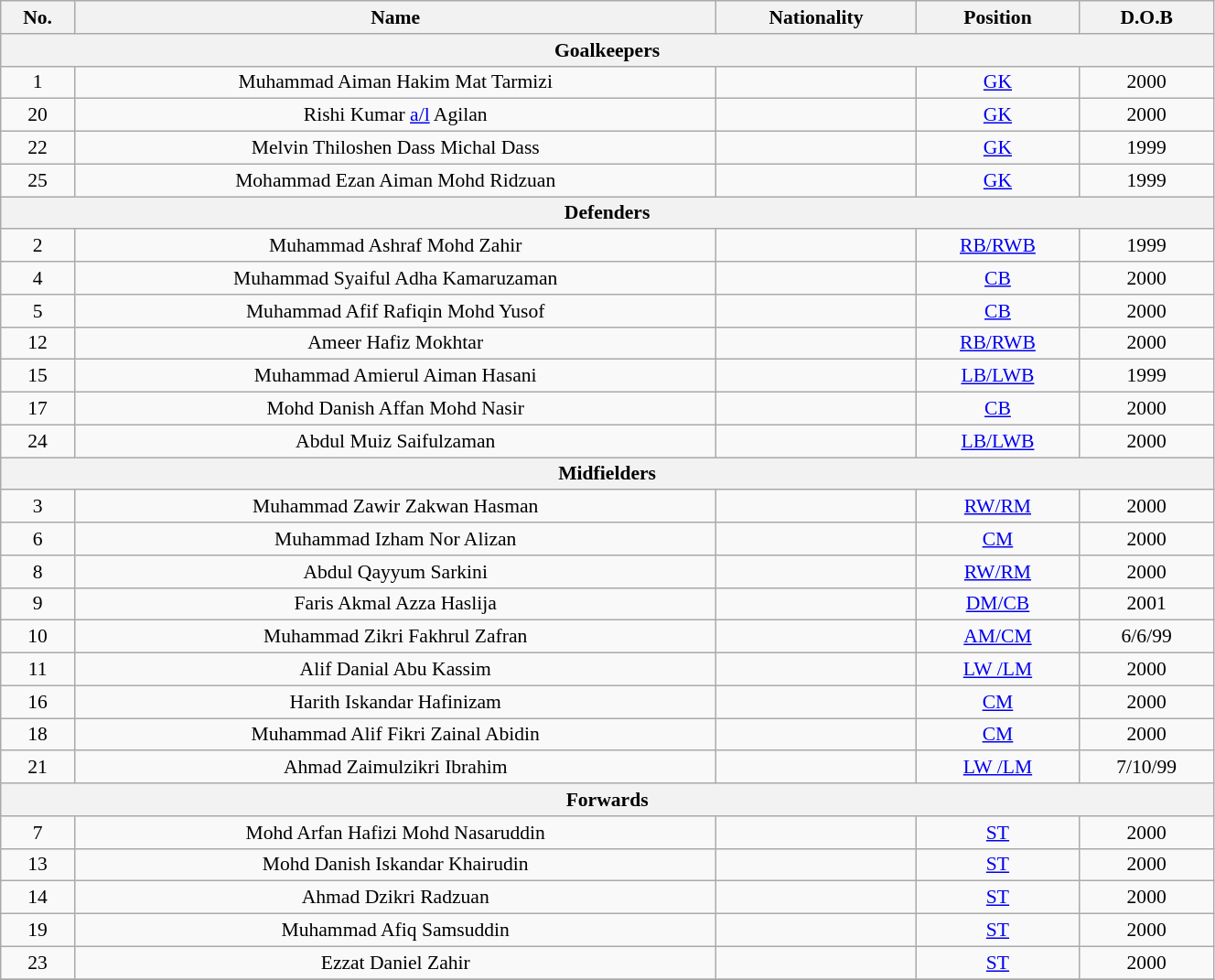<table class="wikitable"  style="text-align:center; font-size:90%; width:70%;">
<tr>
<th>No.</th>
<th>Name</th>
<th>Nationality</th>
<th>Position</th>
<th>D.O.B</th>
</tr>
<tr>
<th colspan="11"  style="background:; color:; text-align:center;">Goalkeepers</th>
</tr>
<tr>
<td>1</td>
<td>Muhammad Aiman Hakim Mat Tarmizi</td>
<td></td>
<td><a href='#'>GK</a></td>
<td>2000</td>
</tr>
<tr>
<td>20</td>
<td>Rishi Kumar <a href='#'>a/l</a> Agilan</td>
<td></td>
<td><a href='#'>GK</a></td>
<td>2000</td>
</tr>
<tr>
<td>22</td>
<td>Melvin Thiloshen Dass Michal Dass</td>
<td></td>
<td><a href='#'>GK</a></td>
<td>1999</td>
</tr>
<tr>
<td>25</td>
<td>Mohammad Ezan Aiman Mohd Ridzuan</td>
<td></td>
<td><a href='#'>GK</a></td>
<td>1999</td>
</tr>
<tr>
<th colspan="11"  style="background:; color:; text-align:center;">Defenders</th>
</tr>
<tr>
<td>2</td>
<td>Muhammad Ashraf Mohd Zahir</td>
<td></td>
<td><a href='#'>RB/RWB</a></td>
<td>1999</td>
</tr>
<tr>
<td>4</td>
<td>Muhammad Syaiful Adha Kamaruzaman</td>
<td></td>
<td><a href='#'>CB</a></td>
<td>2000</td>
</tr>
<tr>
<td>5</td>
<td>Muhammad Afif Rafiqin Mohd Yusof</td>
<td></td>
<td><a href='#'>CB</a></td>
<td>2000</td>
</tr>
<tr>
<td>12</td>
<td>Ameer Hafiz Mokhtar</td>
<td></td>
<td><a href='#'>RB/RWB</a></td>
<td>2000</td>
</tr>
<tr>
<td>15</td>
<td>Muhammad Amierul Aiman Hasani</td>
<td></td>
<td><a href='#'>LB/LWB</a></td>
<td>1999</td>
</tr>
<tr>
<td>17</td>
<td>Mohd Danish Affan Mohd Nasir</td>
<td></td>
<td><a href='#'>CB</a></td>
<td>2000</td>
</tr>
<tr>
<td>24</td>
<td>Abdul Muiz Saifulzaman</td>
<td></td>
<td><a href='#'>LB/LWB</a></td>
<td>2000</td>
</tr>
<tr>
<th colspan="11"  style="background:; color:; text-align:center;">Midfielders</th>
</tr>
<tr>
<td>3</td>
<td>Muhammad Zawir Zakwan Hasman</td>
<td></td>
<td><a href='#'>RW/RM</a></td>
<td>2000</td>
</tr>
<tr>
<td>6</td>
<td>Muhammad Izham Nor Alizan</td>
<td></td>
<td><a href='#'>CM</a></td>
<td>2000</td>
</tr>
<tr>
<td>8</td>
<td>Abdul Qayyum Sarkini</td>
<td></td>
<td><a href='#'>RW/RM</a></td>
<td>2000</td>
</tr>
<tr>
<td>9</td>
<td>Faris Akmal Azza Haslija</td>
<td></td>
<td><a href='#'>DM/CB</a></td>
<td>2001</td>
</tr>
<tr>
<td>10</td>
<td>Muhammad Zikri Fakhrul Zafran</td>
<td></td>
<td><a href='#'>AM/CM</a></td>
<td>6/6/99</td>
</tr>
<tr>
<td>11</td>
<td>Alif Danial Abu Kassim</td>
<td></td>
<td><a href='#'>LW /LM</a></td>
<td>2000</td>
</tr>
<tr>
<td>16</td>
<td>Harith Iskandar Hafinizam</td>
<td></td>
<td><a href='#'>CM</a></td>
<td>2000</td>
</tr>
<tr>
<td>18</td>
<td>Muhammad Alif Fikri Zainal Abidin</td>
<td></td>
<td><a href='#'>CM</a></td>
<td>2000</td>
</tr>
<tr>
<td>21</td>
<td>Ahmad Zaimulzikri Ibrahim</td>
<td></td>
<td><a href='#'>LW /LM</a></td>
<td>7/10/99</td>
</tr>
<tr>
<th colspan="11"  style="background:; color:; text-align:center;">Forwards</th>
</tr>
<tr>
<td>7</td>
<td>Mohd Arfan Hafizi Mohd Nasaruddin</td>
<td></td>
<td><a href='#'>ST</a></td>
<td>2000</td>
</tr>
<tr>
<td>13</td>
<td>Mohd Danish Iskandar Khairudin</td>
<td></td>
<td><a href='#'>ST</a></td>
<td>2000</td>
</tr>
<tr>
<td>14</td>
<td>Ahmad Dzikri Radzuan</td>
<td></td>
<td><a href='#'>ST</a></td>
<td>2000</td>
</tr>
<tr>
<td>19</td>
<td>Muhammad Afiq Samsuddin</td>
<td></td>
<td><a href='#'>ST</a></td>
<td>2000</td>
</tr>
<tr>
<td>23</td>
<td>Ezzat Daniel Zahir</td>
<td></td>
<td><a href='#'>ST</a></td>
<td>2000</td>
</tr>
<tr>
</tr>
</table>
